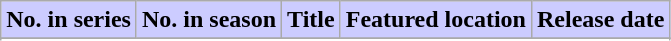<table class="wikitable plainrowheaders">
<tr style="color:black">
<th style="background-color: #ccccff;">No. in series</th>
<th style="background-color: #ccccff;">No. in season</th>
<th style="background-color: #ccccff;">Title</th>
<th style="background-color: #ccccff;">Featured location</th>
<th style="background-color: #ccccff;">Release date</th>
</tr>
<tr>
</tr>
<tr>
</tr>
</table>
